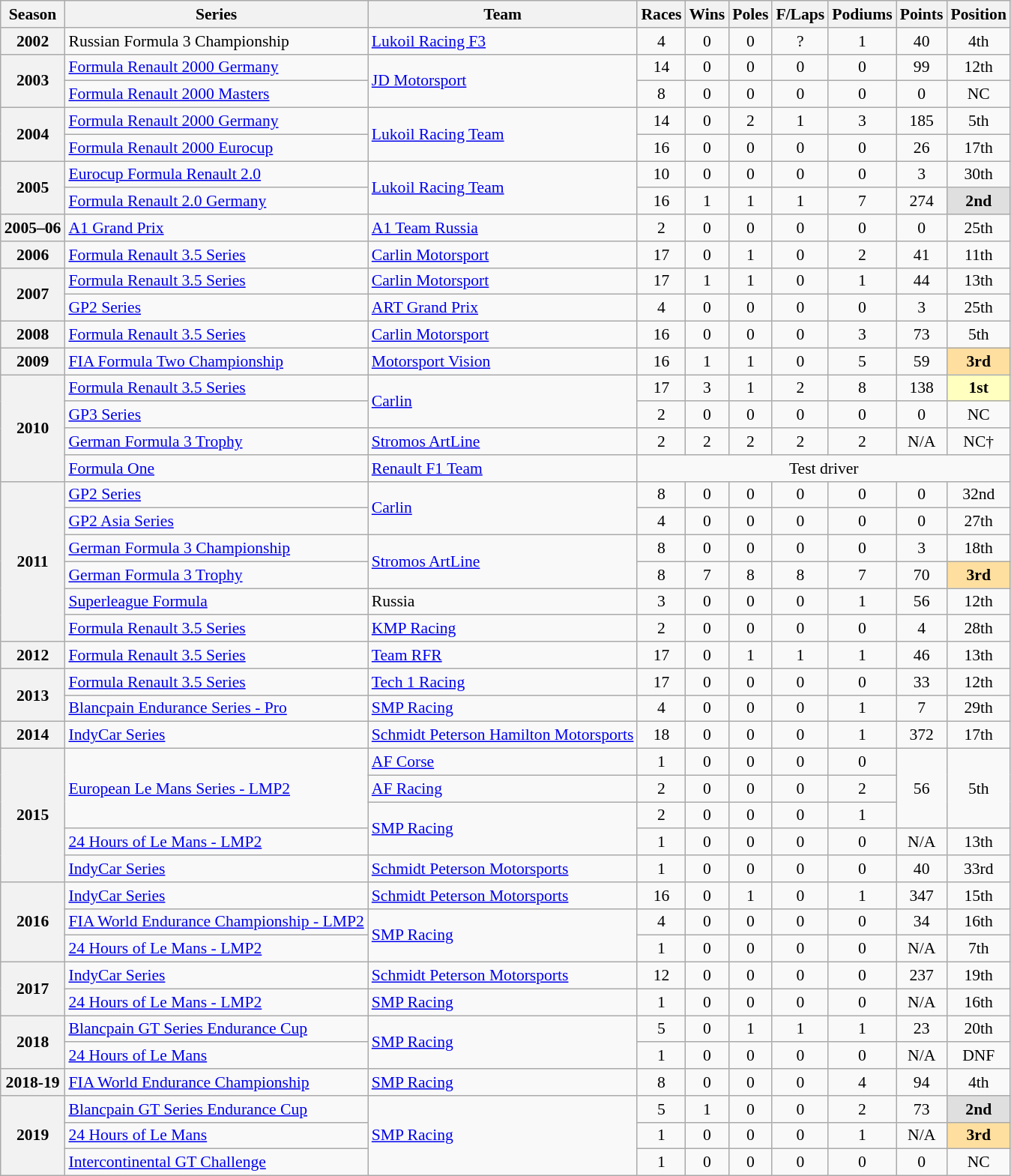<table class="wikitable" style="font-size: 90%; text-align:center">
<tr>
<th>Season</th>
<th>Series</th>
<th>Team</th>
<th>Races</th>
<th>Wins</th>
<th>Poles</th>
<th>F/Laps</th>
<th>Podiums</th>
<th>Points</th>
<th>Position</th>
</tr>
<tr>
<th>2002</th>
<td align=left>Russian Formula 3 Championship</td>
<td align=left><a href='#'>Lukoil Racing F3</a></td>
<td>4</td>
<td>0</td>
<td>0</td>
<td>?</td>
<td>1</td>
<td>40</td>
<td>4th</td>
</tr>
<tr>
<th rowspan=2>2003</th>
<td align=left><a href='#'>Formula Renault 2000 Germany</a></td>
<td align=left rowspan=2><a href='#'>JD Motorsport</a></td>
<td>14</td>
<td>0</td>
<td>0</td>
<td>0</td>
<td>0</td>
<td>99</td>
<td>12th</td>
</tr>
<tr>
<td align=left><a href='#'>Formula Renault 2000 Masters</a></td>
<td>8</td>
<td>0</td>
<td>0</td>
<td>0</td>
<td>0</td>
<td>0</td>
<td>NC</td>
</tr>
<tr>
<th rowspan=2>2004</th>
<td align=left><a href='#'>Formula Renault 2000 Germany</a></td>
<td align=left rowspan=2><a href='#'>Lukoil Racing Team</a></td>
<td>14</td>
<td>0</td>
<td>2</td>
<td>1</td>
<td>3</td>
<td>185</td>
<td>5th</td>
</tr>
<tr>
<td align=left><a href='#'>Formula Renault 2000 Eurocup</a></td>
<td>16</td>
<td>0</td>
<td>0</td>
<td>0</td>
<td>0</td>
<td>26</td>
<td>17th</td>
</tr>
<tr>
<th rowspan=2>2005</th>
<td align=left><a href='#'>Eurocup Formula Renault 2.0</a></td>
<td align=left rowspan=2><a href='#'>Lukoil Racing Team</a></td>
<td>10</td>
<td>0</td>
<td>0</td>
<td>0</td>
<td>0</td>
<td>3</td>
<td>30th</td>
</tr>
<tr>
<td align=left><a href='#'>Formula Renault 2.0 Germany</a></td>
<td>16</td>
<td>1</td>
<td>1</td>
<td>1</td>
<td>7</td>
<td>274</td>
<td style="background:#DFDFDF;"><strong>2nd</strong></td>
</tr>
<tr>
<th>2005–06</th>
<td align=left><a href='#'>A1 Grand Prix</a></td>
<td align=left><a href='#'>A1 Team Russia</a></td>
<td>2</td>
<td>0</td>
<td>0</td>
<td>0</td>
<td>0</td>
<td>0</td>
<td>25th</td>
</tr>
<tr>
<th>2006</th>
<td align=left><a href='#'>Formula Renault 3.5 Series</a></td>
<td align=left><a href='#'>Carlin Motorsport</a></td>
<td>17</td>
<td>0</td>
<td>1</td>
<td>0</td>
<td>2</td>
<td>41</td>
<td>11th</td>
</tr>
<tr>
<th rowspan=2>2007</th>
<td align=left><a href='#'>Formula Renault 3.5 Series</a></td>
<td align=left><a href='#'>Carlin Motorsport</a></td>
<td>17</td>
<td>1</td>
<td>1</td>
<td>0</td>
<td>1</td>
<td>44</td>
<td>13th</td>
</tr>
<tr>
<td align=left><a href='#'>GP2 Series</a></td>
<td align=left><a href='#'>ART Grand Prix</a></td>
<td>4</td>
<td>0</td>
<td>0</td>
<td>0</td>
<td>0</td>
<td>3</td>
<td>25th</td>
</tr>
<tr>
<th>2008</th>
<td align=left><a href='#'>Formula Renault 3.5 Series</a></td>
<td align=left><a href='#'>Carlin Motorsport</a></td>
<td>16</td>
<td>0</td>
<td>0</td>
<td>0</td>
<td>3</td>
<td>73</td>
<td>5th</td>
</tr>
<tr>
<th>2009</th>
<td align=left><a href='#'>FIA Formula Two Championship</a></td>
<td align=left><a href='#'>Motorsport Vision</a></td>
<td>16</td>
<td>1</td>
<td>1</td>
<td>0</td>
<td>5</td>
<td>59</td>
<td style="background:#FFDF9F;"><strong>3rd</strong></td>
</tr>
<tr>
<th rowspan="4">2010</th>
<td align=left><a href='#'>Formula Renault 3.5 Series</a></td>
<td align=left rowspan=2><a href='#'>Carlin</a></td>
<td>17</td>
<td>3</td>
<td>1</td>
<td>2</td>
<td>8</td>
<td>138</td>
<td style="background:#FFFFBF;"><strong>1st</strong></td>
</tr>
<tr>
<td align=left><a href='#'>GP3 Series</a></td>
<td>2</td>
<td>0</td>
<td>0</td>
<td>0</td>
<td>0</td>
<td>0</td>
<td>NC</td>
</tr>
<tr>
<td align=left><a href='#'>German Formula 3 Trophy</a></td>
<td align=left><a href='#'>Stromos ArtLine</a></td>
<td>2</td>
<td>2</td>
<td>2</td>
<td>2</td>
<td>2</td>
<td>N/A</td>
<td>NC†</td>
</tr>
<tr>
<td align=left><a href='#'>Formula One</a></td>
<td align=left><a href='#'>Renault F1 Team</a></td>
<td colspan="7">Test driver</td>
</tr>
<tr>
<th rowspan=6>2011</th>
<td align=left><a href='#'>GP2 Series</a></td>
<td align=left rowspan=2><a href='#'>Carlin</a></td>
<td>8</td>
<td>0</td>
<td>0</td>
<td>0</td>
<td>0</td>
<td>0</td>
<td>32nd</td>
</tr>
<tr>
<td align=left><a href='#'>GP2 Asia Series</a></td>
<td>4</td>
<td>0</td>
<td>0</td>
<td>0</td>
<td>0</td>
<td>0</td>
<td>27th</td>
</tr>
<tr>
<td align=left><a href='#'>German Formula 3 Championship</a></td>
<td align=left rowspan=2><a href='#'>Stromos ArtLine</a></td>
<td>8</td>
<td>0</td>
<td>0</td>
<td>0</td>
<td>0</td>
<td>3</td>
<td>18th</td>
</tr>
<tr>
<td align=left><a href='#'>German Formula 3 Trophy</a></td>
<td>8</td>
<td>7</td>
<td>8</td>
<td>8</td>
<td>7</td>
<td>70</td>
<td style="background:#FFDF9F;"><strong>3rd</strong></td>
</tr>
<tr>
<td align=left><a href='#'>Superleague Formula</a></td>
<td align=left>Russia</td>
<td>3</td>
<td>0</td>
<td>0</td>
<td>0</td>
<td>1</td>
<td>56</td>
<td>12th</td>
</tr>
<tr>
<td align=left><a href='#'>Formula Renault 3.5 Series</a></td>
<td align=left><a href='#'>KMP Racing</a></td>
<td>2</td>
<td>0</td>
<td>0</td>
<td>0</td>
<td>0</td>
<td>4</td>
<td>28th</td>
</tr>
<tr>
<th>2012</th>
<td align=left><a href='#'>Formula Renault 3.5 Series</a></td>
<td align=left><a href='#'>Team RFR</a></td>
<td>17</td>
<td>0</td>
<td>1</td>
<td>1</td>
<td>1</td>
<td>46</td>
<td>13th</td>
</tr>
<tr>
<th rowspan=2>2013</th>
<td align=left><a href='#'>Formula Renault 3.5 Series</a></td>
<td align=left><a href='#'>Tech 1 Racing</a></td>
<td>17</td>
<td>0</td>
<td>0</td>
<td>0</td>
<td>0</td>
<td>33</td>
<td>12th</td>
</tr>
<tr>
<td align=left><a href='#'>Blancpain Endurance Series - Pro</a></td>
<td align=left><a href='#'>SMP Racing</a></td>
<td>4</td>
<td>0</td>
<td>0</td>
<td>0</td>
<td>1</td>
<td>7</td>
<td>29th</td>
</tr>
<tr>
<th>2014</th>
<td align=left><a href='#'>IndyCar Series</a></td>
<td align=left nowrap><a href='#'>Schmidt Peterson Hamilton Motorsports</a></td>
<td>18</td>
<td>0</td>
<td>0</td>
<td>0</td>
<td>1</td>
<td>372</td>
<td>17th</td>
</tr>
<tr>
<th rowspan=5>2015</th>
<td align=left rowspan=3><a href='#'>European Le Mans Series - LMP2</a></td>
<td align=left><a href='#'>AF Corse</a></td>
<td>1</td>
<td>0</td>
<td>0</td>
<td>0</td>
<td>0</td>
<td rowspan=3>56</td>
<td rowspan=3>5th</td>
</tr>
<tr>
<td align=left><a href='#'>AF Racing</a></td>
<td>2</td>
<td>0</td>
<td>0</td>
<td>0</td>
<td>2</td>
</tr>
<tr>
<td align=left rowspan=2><a href='#'>SMP Racing</a></td>
<td>2</td>
<td>0</td>
<td>0</td>
<td>0</td>
<td>1</td>
</tr>
<tr>
<td align=left><a href='#'>24 Hours of Le Mans - LMP2</a></td>
<td>1</td>
<td>0</td>
<td>0</td>
<td>0</td>
<td>0</td>
<td>N/A</td>
<td>13th</td>
</tr>
<tr>
<td align=left><a href='#'>IndyCar Series</a></td>
<td align=left><a href='#'>Schmidt Peterson Motorsports</a></td>
<td>1</td>
<td>0</td>
<td>0</td>
<td>0</td>
<td>0</td>
<td>40</td>
<td>33rd</td>
</tr>
<tr>
<th rowspan=3>2016</th>
<td align=left><a href='#'>IndyCar Series</a></td>
<td align=left><a href='#'>Schmidt Peterson Motorsports</a></td>
<td>16</td>
<td>0</td>
<td>1</td>
<td>0</td>
<td>1</td>
<td>347</td>
<td>15th</td>
</tr>
<tr>
<td align="left" nowrap><a href='#'>FIA World Endurance Championship - LMP2</a></td>
<td align="left" rowspan=2><a href='#'>SMP Racing</a></td>
<td>4</td>
<td>0</td>
<td>0</td>
<td>0</td>
<td>0</td>
<td>34</td>
<td>16th</td>
</tr>
<tr>
<td align="left"><a href='#'>24 Hours of Le Mans - LMP2</a></td>
<td>1</td>
<td>0</td>
<td>0</td>
<td>0</td>
<td>0</td>
<td>N/A</td>
<td>7th</td>
</tr>
<tr>
<th rowspan=2>2017</th>
<td align=left><a href='#'>IndyCar Series</a></td>
<td align=left><a href='#'>Schmidt Peterson Motorsports</a></td>
<td>12</td>
<td>0</td>
<td>0</td>
<td>0</td>
<td>0</td>
<td>237</td>
<td>19th</td>
</tr>
<tr>
<td align=left><a href='#'>24 Hours of Le Mans - LMP2</a></td>
<td align=left><a href='#'>SMP Racing</a></td>
<td>1</td>
<td>0</td>
<td>0</td>
<td>0</td>
<td>0</td>
<td>N/A</td>
<td>16th</td>
</tr>
<tr>
<th rowspan=2>2018</th>
<td align=left><a href='#'>Blancpain GT Series Endurance Cup</a></td>
<td align=left rowspan=2><a href='#'>SMP Racing</a></td>
<td>5</td>
<td>0</td>
<td>1</td>
<td>1</td>
<td>1</td>
<td>23</td>
<td>20th</td>
</tr>
<tr>
<td align=left><a href='#'>24 Hours of Le Mans</a></td>
<td>1</td>
<td>0</td>
<td>0</td>
<td>0</td>
<td>0</td>
<td>N/A</td>
<td>DNF</td>
</tr>
<tr>
<th>2018-19</th>
<td align=left><a href='#'>FIA World Endurance Championship</a></td>
<td align=left><a href='#'>SMP Racing</a></td>
<td>8</td>
<td>0</td>
<td>0</td>
<td>0</td>
<td>4</td>
<td>94</td>
<td>4th</td>
</tr>
<tr>
<th rowspan=3>2019</th>
<td align=left><a href='#'>Blancpain GT Series Endurance Cup</a></td>
<td rowspan="3" align="left"><a href='#'>SMP Racing</a></td>
<td>5</td>
<td>1</td>
<td>0</td>
<td>0</td>
<td>2</td>
<td>73</td>
<td style="background:#DFDFDF;"><strong>2nd</strong></td>
</tr>
<tr>
<td align=left><a href='#'>24 Hours of Le Mans</a></td>
<td>1</td>
<td>0</td>
<td>0</td>
<td>0</td>
<td>1</td>
<td>N/A</td>
<td style="background:#FFDF9F;"><strong>3rd</strong></td>
</tr>
<tr>
<td align=left><a href='#'>Intercontinental GT Challenge</a></td>
<td>1</td>
<td>0</td>
<td>0</td>
<td>0</td>
<td>0</td>
<td>0</td>
<td>NC</td>
</tr>
</table>
